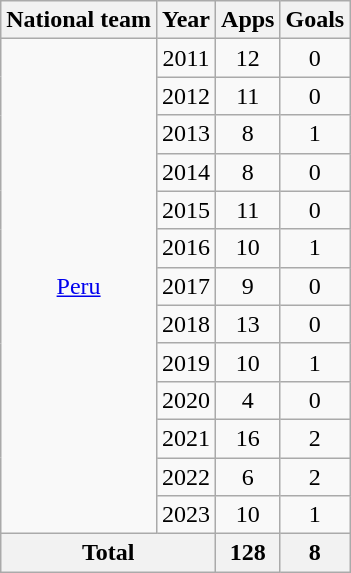<table class="wikitable" style="text-align:center">
<tr>
<th>National team</th>
<th>Year</th>
<th>Apps</th>
<th>Goals</th>
</tr>
<tr>
<td rowspan="13"><a href='#'>Peru</a></td>
<td>2011</td>
<td>12</td>
<td>0</td>
</tr>
<tr>
<td>2012</td>
<td>11</td>
<td>0</td>
</tr>
<tr>
<td>2013</td>
<td>8</td>
<td>1</td>
</tr>
<tr>
<td>2014</td>
<td>8</td>
<td>0</td>
</tr>
<tr>
<td>2015</td>
<td>11</td>
<td>0</td>
</tr>
<tr>
<td>2016</td>
<td>10</td>
<td>1</td>
</tr>
<tr>
<td>2017</td>
<td>9</td>
<td>0</td>
</tr>
<tr>
<td>2018</td>
<td>13</td>
<td>0</td>
</tr>
<tr>
<td>2019</td>
<td>10</td>
<td>1</td>
</tr>
<tr>
<td>2020</td>
<td>4</td>
<td>0</td>
</tr>
<tr>
<td>2021</td>
<td>16</td>
<td>2</td>
</tr>
<tr>
<td>2022</td>
<td>6</td>
<td>2</td>
</tr>
<tr>
<td>2023</td>
<td>10</td>
<td>1</td>
</tr>
<tr>
<th colspan="2">Total</th>
<th>128</th>
<th>8</th>
</tr>
</table>
